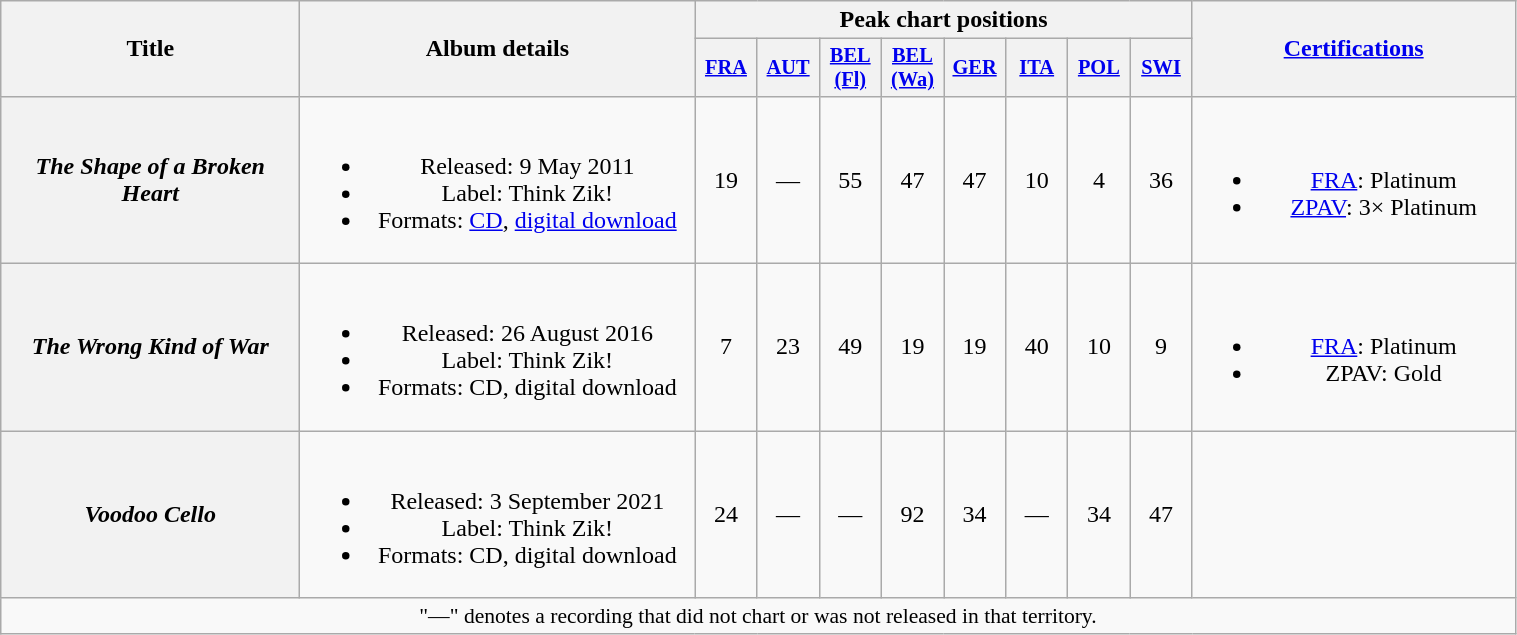<table class="wikitable plainrowheaders" style="text-align:center;" border="1">
<tr>
<th scope="col" rowspan="2" style="width:12em;">Title</th>
<th scope="col" rowspan="2" style="width:16em;">Album details</th>
<th scope="col" colspan="8">Peak chart positions</th>
<th scope="col" rowspan="2" style="width:13em;"><a href='#'>Certifications</a></th>
</tr>
<tr>
<th scope="col" style="width:35px;font-size:85%;"><a href='#'>FRA</a><br></th>
<th scope="col" style="width:35px;font-size:85%;"><a href='#'>AUT</a><br></th>
<th scope="col" style="width:35px;font-size:85%;"><a href='#'>BEL<br>(Fl)</a><br></th>
<th scope="col" style="width:35px;font-size:85%;"><a href='#'>BEL<br>(Wa)</a><br></th>
<th scope="col" style="width:35px;font-size:85%;"><a href='#'>GER</a><br></th>
<th scope="col" style="width:35px;font-size:85%;"><a href='#'>ITA</a><br></th>
<th scope="col" style="width:35px;font-size:85%;"><a href='#'>POL</a><br></th>
<th scope="col" style="width:35px;font-size:85%;"><a href='#'>SWI</a><br></th>
</tr>
<tr>
<th scope="row"><em>The Shape of a Broken Heart</em></th>
<td><br><ul><li>Released: 9 May 2011</li><li>Label: Think Zik!</li><li>Formats: <a href='#'>CD</a>, <a href='#'>digital download</a></li></ul></td>
<td>19</td>
<td>—</td>
<td>55</td>
<td>47</td>
<td>47</td>
<td>10</td>
<td>4</td>
<td>36</td>
<td><br><ul><li><a href='#'>FRA</a>: Platinum</li><li><a href='#'>ZPAV</a>: 3× Platinum</li></ul></td>
</tr>
<tr>
<th scope="row"><em>The Wrong Kind of War</em></th>
<td><br><ul><li>Released: 26 August 2016</li><li>Label: Think Zik!</li><li>Formats: CD, digital download</li></ul></td>
<td>7</td>
<td>23</td>
<td>49</td>
<td>19</td>
<td>19</td>
<td>40<br></td>
<td>10</td>
<td>9</td>
<td><br><ul><li><a href='#'>FRA</a>: Platinum</li><li>ZPAV: Gold</li></ul></td>
</tr>
<tr>
<th scope="row"><em>Voodoo Cello</em></th>
<td><br><ul><li>Released: 3 September 2021</li><li>Label: Think Zik!</li><li>Formats: CD, digital download</li></ul></td>
<td>24</td>
<td>—</td>
<td>—</td>
<td>92</td>
<td>34</td>
<td>—</td>
<td>34</td>
<td>47</td>
<td></td>
</tr>
<tr>
<td colspan="14" style="font-size:90%">"—" denotes a recording that did not chart or was not released in that territory.</td>
</tr>
</table>
